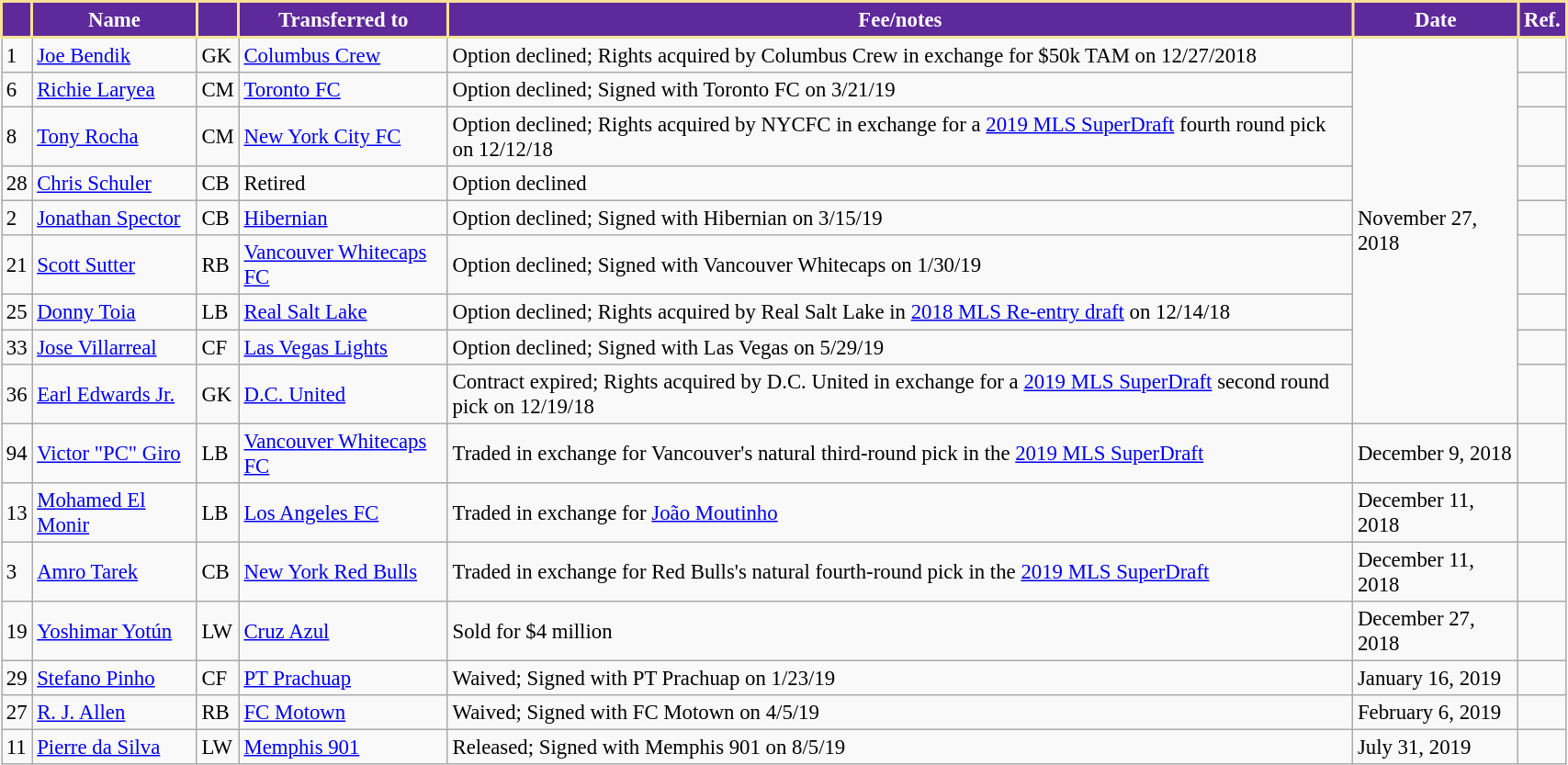<table class="wikitable" style="width:90%; text-align:center; font-size:95%; text-align:left;">
<tr>
<th style="background:#5E299A; color:white; border:2px solid #F8E196;"></th>
<th style="background:#5E299A; color:white; border:2px solid #F8E196;">Name</th>
<th style="background:#5E299A; color:white; border:2px solid #F8E196;"></th>
<th style="background:#5E299A; color:white; border:2px solid #F8E196;">Transferred to</th>
<th style="background:#5E299A; color:white; border:2px solid #F8E196;">Fee/notes</th>
<th style="background:#5E299A; color:white; border:2px solid #F8E196;">Date</th>
<th style="background:#5E299A; color:white; border:2px solid #F8E196;">Ref.</th>
</tr>
<tr>
<td>1</td>
<td> <a href='#'>Joe Bendik</a></td>
<td>GK</td>
<td> <a href='#'>Columbus Crew</a></td>
<td>Option declined; Rights acquired by Columbus Crew in exchange for $50k TAM on 12/27/2018</td>
<td rowspan="9">November 27, 2018</td>
<td></td>
</tr>
<tr>
<td>6</td>
<td> <a href='#'>Richie Laryea</a></td>
<td>CM</td>
<td> <a href='#'>Toronto FC</a></td>
<td>Option declined; Signed with Toronto FC on 3/21/19</td>
<td></td>
</tr>
<tr>
<td>8</td>
<td> <a href='#'>Tony Rocha</a></td>
<td>CM</td>
<td> <a href='#'>New York City FC</a></td>
<td>Option declined; Rights acquired by NYCFC in exchange for a <a href='#'>2019 MLS SuperDraft</a> fourth round pick on 12/12/18</td>
<td></td>
</tr>
<tr>
<td>28</td>
<td> <a href='#'>Chris Schuler</a></td>
<td>CB</td>
<td>Retired</td>
<td>Option declined</td>
<td></td>
</tr>
<tr>
<td>2</td>
<td> <a href='#'>Jonathan Spector</a></td>
<td>CB</td>
<td> <a href='#'>Hibernian</a></td>
<td>Option declined; Signed with Hibernian on 3/15/19</td>
<td></td>
</tr>
<tr>
<td>21</td>
<td> <a href='#'>Scott Sutter</a></td>
<td>RB</td>
<td> <a href='#'>Vancouver Whitecaps FC</a></td>
<td>Option declined; Signed with Vancouver Whitecaps on 1/30/19</td>
<td></td>
</tr>
<tr>
<td>25</td>
<td> <a href='#'>Donny Toia</a></td>
<td>LB</td>
<td> <a href='#'>Real Salt Lake</a></td>
<td>Option declined; Rights acquired by Real Salt Lake in <a href='#'>2018 MLS Re-entry draft</a> on 12/14/18</td>
<td></td>
</tr>
<tr>
<td>33</td>
<td> <a href='#'>Jose Villarreal</a></td>
<td>CF</td>
<td> <a href='#'>Las Vegas Lights</a></td>
<td>Option declined; Signed with Las Vegas on 5/29/19</td>
<td></td>
</tr>
<tr>
<td>36</td>
<td> <a href='#'>Earl Edwards Jr.</a></td>
<td>GK</td>
<td> <a href='#'>D.C. United</a></td>
<td>Contract expired; Rights acquired by D.C. United in exchange for a <a href='#'>2019 MLS SuperDraft</a> second round pick on 12/19/18</td>
<td></td>
</tr>
<tr>
<td>94</td>
<td> <a href='#'>Victor "PC" Giro</a></td>
<td>LB</td>
<td> <a href='#'>Vancouver Whitecaps FC</a></td>
<td>Traded in exchange for Vancouver's natural third-round pick in the <a href='#'>2019 MLS SuperDraft</a></td>
<td>December 9, 2018</td>
<td></td>
</tr>
<tr>
<td>13</td>
<td> <a href='#'>Mohamed El Monir</a></td>
<td>LB</td>
<td> <a href='#'>Los Angeles FC</a></td>
<td>Traded in exchange for <a href='#'>João Moutinho</a></td>
<td>December 11, 2018</td>
<td></td>
</tr>
<tr>
<td>3</td>
<td> <a href='#'>Amro Tarek</a></td>
<td>CB</td>
<td> <a href='#'>New York Red Bulls</a></td>
<td>Traded in exchange for Red Bulls's natural fourth-round pick in the <a href='#'>2019 MLS SuperDraft</a></td>
<td>December 11, 2018</td>
<td></td>
</tr>
<tr>
<td>19</td>
<td> <a href='#'>Yoshimar Yotún</a></td>
<td>LW</td>
<td> <a href='#'>Cruz Azul</a></td>
<td>Sold for $4 million</td>
<td>December 27, 2018</td>
<td></td>
</tr>
<tr>
<td>29</td>
<td> <a href='#'>Stefano Pinho</a></td>
<td>CF</td>
<td> <a href='#'>PT Prachuap</a></td>
<td>Waived; Signed with PT Prachuap on 1/23/19</td>
<td>January 16, 2019</td>
<td></td>
</tr>
<tr>
<td>27</td>
<td> <a href='#'>R. J. Allen</a></td>
<td>RB</td>
<td> <a href='#'>FC Motown</a></td>
<td>Waived; Signed with FC Motown on 4/5/19</td>
<td>February 6, 2019</td>
<td></td>
</tr>
<tr>
<td>11</td>
<td> <a href='#'>Pierre da Silva</a></td>
<td>LW</td>
<td> <a href='#'>Memphis 901</a></td>
<td>Released; Signed with Memphis 901 on 8/5/19</td>
<td>July 31, 2019</td>
<td></td>
</tr>
</table>
